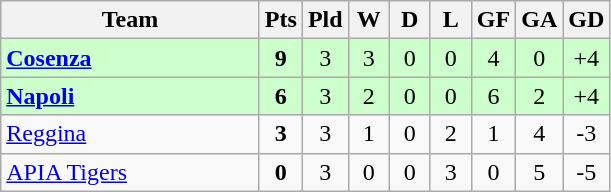<table class=wikitable style="text-align:center">
<tr>
<th width=165>Team</th>
<th width=20>Pts</th>
<th width=20>Pld</th>
<th width=20>W</th>
<th width=20>D</th>
<th width=20>L</th>
<th width=20>GF</th>
<th width=20>GA</th>
<th width=20>GD</th>
</tr>
<tr style="background:#ccffcc">
<td style="text-align:left"><strong> <a href='#'>Cosenza</a></strong></td>
<td><strong>9</strong></td>
<td>3</td>
<td>3</td>
<td>0</td>
<td>0</td>
<td>4</td>
<td>0</td>
<td>+4</td>
</tr>
<tr style="background:#ccffcc">
<td style="text-align:left"><strong> <a href='#'>Napoli</a></strong></td>
<td><strong>6</strong></td>
<td>3</td>
<td>2</td>
<td>0</td>
<td>0</td>
<td>6</td>
<td>2</td>
<td>+4</td>
</tr>
<tr>
<td style="text-align:left"> <a href='#'>Reggina</a></td>
<td><strong>3</strong></td>
<td>3</td>
<td>1</td>
<td>0</td>
<td>2</td>
<td>1</td>
<td>4</td>
<td>-3</td>
</tr>
<tr>
<td style="text-align:left"> <a href='#'>APIA Tigers</a></td>
<td><strong>0</strong></td>
<td>3</td>
<td>0</td>
<td>0</td>
<td>3</td>
<td>0</td>
<td>5</td>
<td>-5</td>
</tr>
</table>
